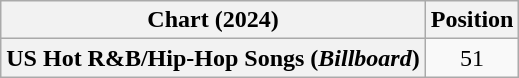<table class="wikitable plainrowheaders" style="text-align:center">
<tr>
<th scope="col">Chart (2024)</th>
<th scope="col">Position</th>
</tr>
<tr>
<th scope="row">US Hot R&B/Hip-Hop Songs (<em>Billboard</em>)</th>
<td>51</td>
</tr>
</table>
